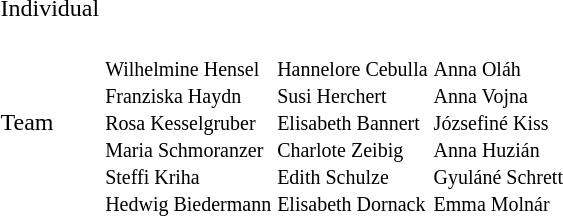<table>
<tr>
<td>Individual</td>
<td></td>
<td></td>
<td></td>
</tr>
<tr>
<td>Team</td>
<td><br><small>Wilhelmine Hensel<br>Franziska Haydn<br>Rosa Kesselgruber<br>Maria Schmoranzer<br>Steffi Kriha<br>Hedwig Biedermann</small></td>
<td><br><small>Hannelore Cebulla<br>Susi Herchert<br>Elisabeth Bannert<br>Charlote Zeibig<br>Edith Schulze<br>Elisabeth Dornack</small></td>
<td><br><small>Anna Oláh<br>Anna Vojna<br>Józsefiné Kiss<br>Anna Huzián<br>Gyuláné Schrett<br>Emma Molnár</small></td>
</tr>
</table>
